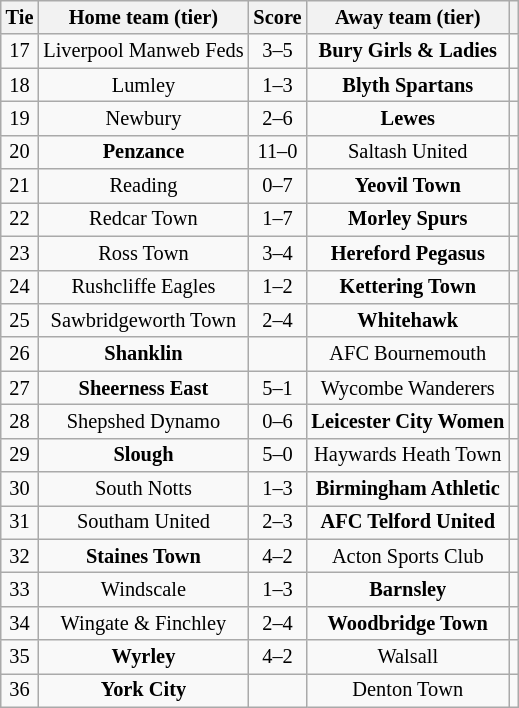<table class="wikitable" style="text-align:center; font-size:85%">
<tr>
<th>Tie</th>
<th>Home team (tier)</th>
<th>Score</th>
<th>Away team (tier)</th>
<th></th>
</tr>
<tr>
<td align="center">17</td>
<td>Liverpool Manweb Feds</td>
<td align="center">3–5</td>
<td><strong>Bury Girls & Ladies</strong></td>
<td></td>
</tr>
<tr>
<td align="center">18</td>
<td>Lumley</td>
<td align="center">1–3</td>
<td><strong>Blyth Spartans</strong></td>
<td></td>
</tr>
<tr>
<td align="center">19</td>
<td>Newbury</td>
<td align="center">2–6</td>
<td><strong>Lewes</strong></td>
<td></td>
</tr>
<tr>
<td align="center">20</td>
<td><strong>Penzance</strong></td>
<td align="center">11–0</td>
<td>Saltash United</td>
<td></td>
</tr>
<tr>
<td align="center">21</td>
<td>Reading</td>
<td align="center">0–7</td>
<td><strong>Yeovil Town</strong></td>
<td></td>
</tr>
<tr>
<td align="center">22</td>
<td>Redcar Town</td>
<td align="center">1–7</td>
<td><strong>Morley Spurs</strong></td>
<td></td>
</tr>
<tr>
<td align="center">23</td>
<td>Ross Town</td>
<td align="center">3–4</td>
<td><strong>Hereford Pegasus</strong></td>
<td></td>
</tr>
<tr>
<td align="center">24</td>
<td>Rushcliffe Eagles</td>
<td align="center">1–2</td>
<td><strong>Kettering Town</strong></td>
<td></td>
</tr>
<tr>
<td align="center">25</td>
<td>Sawbridgeworth Town</td>
<td align="center">2–4</td>
<td><strong>Whitehawk</strong></td>
<td></td>
</tr>
<tr>
<td align="center">26</td>
<td><strong>Shanklin</strong></td>
<td align="center"></td>
<td>AFC Bournemouth</td>
<td></td>
</tr>
<tr>
<td align="center">27</td>
<td><strong>Sheerness East</strong></td>
<td align="center">5–1</td>
<td>Wycombe Wanderers</td>
<td></td>
</tr>
<tr>
<td align="center">28</td>
<td>Shepshed Dynamo</td>
<td align="center">0–6</td>
<td><strong>Leicester City Women</strong></td>
<td></td>
</tr>
<tr>
<td align="center">29</td>
<td><strong>Slough</strong></td>
<td align="center">5–0</td>
<td>Haywards Heath Town</td>
<td></td>
</tr>
<tr>
<td align="center">30</td>
<td>South Notts</td>
<td align="center">1–3</td>
<td><strong>Birmingham Athletic</strong></td>
<td></td>
</tr>
<tr>
<td align="center">31</td>
<td>Southam United</td>
<td align="center">2–3</td>
<td><strong>AFC Telford United</strong></td>
<td></td>
</tr>
<tr>
<td align="center">32</td>
<td><strong>Staines Town</strong></td>
<td align="center">4–2</td>
<td>Acton Sports Club</td>
<td></td>
</tr>
<tr>
<td align="center">33</td>
<td>Windscale</td>
<td align="center">1–3</td>
<td><strong>Barnsley</strong></td>
<td></td>
</tr>
<tr>
<td align="center">34</td>
<td>Wingate & Finchley</td>
<td align="center">2–4</td>
<td><strong>Woodbridge Town</strong></td>
<td></td>
</tr>
<tr>
<td align="center">35</td>
<td><strong>Wyrley</strong></td>
<td align="center">4–2</td>
<td>Walsall</td>
<td></td>
</tr>
<tr>
<td align="center">36</td>
<td><strong>York City</strong></td>
<td align="center"></td>
<td>Denton Town</td>
<td></td>
</tr>
</table>
